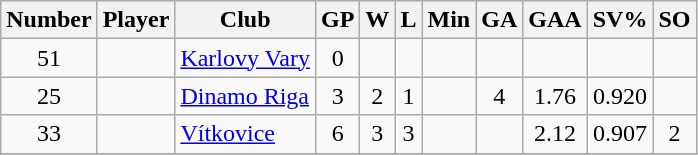<table class="wikitable sortable" style="text-align: center;">
<tr>
<th>Number</th>
<th>Player</th>
<th>Club</th>
<th>GP</th>
<th>W</th>
<th>L</th>
<th>Min</th>
<th>GA</th>
<th>GAA</th>
<th>SV%</th>
<th>SO</th>
</tr>
<tr>
<td>51</td>
<td align=left></td>
<td align=left><a href='#'>Karlovy Vary</a></td>
<td>0</td>
<td></td>
<td></td>
<td></td>
<td></td>
<td></td>
<td></td>
<td></td>
</tr>
<tr>
<td>25</td>
<td align=left></td>
<td align=left><a href='#'>Dinamo Riga</a></td>
<td>3</td>
<td>2</td>
<td>1</td>
<td></td>
<td>4</td>
<td>1.76</td>
<td>0.920</td>
<td></td>
</tr>
<tr>
<td>33</td>
<td align=left></td>
<td align=left><a href='#'>Vítkovice</a></td>
<td>6</td>
<td>3</td>
<td>3</td>
<td></td>
<td></td>
<td>2.12</td>
<td>0.907</td>
<td>2</td>
</tr>
<tr>
</tr>
</table>
